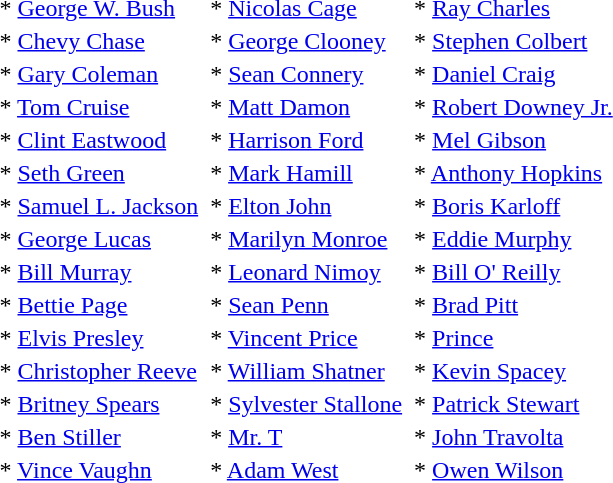<table>
<tr>
<td>* <a href='#'>George W. Bush</a></td>
<td></td>
<td>* <a href='#'>Nicolas Cage</a></td>
<td></td>
<td>* <a href='#'>Ray Charles</a></td>
</tr>
<tr>
<td>* <a href='#'>Chevy Chase</a></td>
<td></td>
<td>* <a href='#'>George Clooney</a></td>
<td></td>
<td>* <a href='#'>Stephen Colbert</a></td>
</tr>
<tr>
<td>* <a href='#'>Gary Coleman</a></td>
<td></td>
<td>* <a href='#'>Sean Connery</a></td>
<td></td>
<td>* <a href='#'>Daniel Craig</a></td>
</tr>
<tr>
<td>* <a href='#'>Tom Cruise</a></td>
<td></td>
<td>* <a href='#'>Matt Damon</a></td>
<td></td>
<td>* <a href='#'>Robert Downey Jr.</a></td>
</tr>
<tr>
<td>* <a href='#'>Clint Eastwood</a></td>
<td></td>
<td>* <a href='#'>Harrison Ford</a></td>
<td></td>
<td>* <a href='#'>Mel Gibson</a></td>
</tr>
<tr>
<td>* <a href='#'>Seth Green</a></td>
<td></td>
<td>* <a href='#'>Mark Hamill</a></td>
<td></td>
<td>* <a href='#'>Anthony Hopkins</a></td>
</tr>
<tr>
<td>* <a href='#'>Samuel L. Jackson</a></td>
<td></td>
<td>* <a href='#'>Elton John</a></td>
<td></td>
<td>* <a href='#'>Boris Karloff</a></td>
</tr>
<tr>
<td>* <a href='#'>George Lucas</a></td>
<td></td>
<td>* <a href='#'>Marilyn Monroe</a></td>
<td></td>
<td>* <a href='#'>Eddie Murphy</a></td>
</tr>
<tr>
<td>* <a href='#'>Bill Murray</a></td>
<td></td>
<td>* <a href='#'>Leonard Nimoy</a></td>
<td></td>
<td>* <a href='#'>Bill O' Reilly</a></td>
</tr>
<tr>
<td>* <a href='#'>Bettie Page</a></td>
<td></td>
<td>* <a href='#'>Sean Penn</a></td>
<td></td>
<td>* <a href='#'>Brad Pitt</a></td>
</tr>
<tr>
<td>* <a href='#'>Elvis Presley</a></td>
<td></td>
<td>* <a href='#'>Vincent Price</a></td>
<td></td>
<td>* <a href='#'>Prince</a></td>
</tr>
<tr>
<td>* <a href='#'>Christopher Reeve</a></td>
<td></td>
<td>* <a href='#'>William Shatner</a></td>
<td></td>
<td>* <a href='#'>Kevin Spacey</a></td>
</tr>
<tr>
<td>* <a href='#'>Britney Spears</a></td>
<td></td>
<td>* <a href='#'>Sylvester Stallone</a></td>
<td></td>
<td>* <a href='#'>Patrick Stewart</a></td>
</tr>
<tr>
<td>* <a href='#'>Ben Stiller</a></td>
<td></td>
<td>* <a href='#'>Mr. T</a></td>
<td></td>
<td>* <a href='#'>John Travolta</a></td>
</tr>
<tr>
<td>* <a href='#'>Vince Vaughn</a></td>
<td></td>
<td>* <a href='#'>Adam West</a></td>
<td></td>
<td>* <a href='#'>Owen Wilson</a></td>
</tr>
</table>
